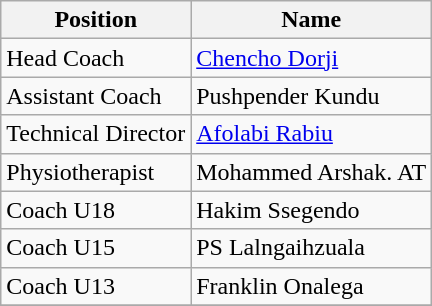<table class="wikitable">
<tr>
<th>Position</th>
<th>Name</th>
</tr>
<tr>
<td>Head Coach</td>
<td> <a href='#'>Chencho Dorji</a></td>
</tr>
<tr>
<td>Assistant Coach</td>
<td> Pushpender Kundu</td>
</tr>
<tr>
<td>Technical Director</td>
<td> <a href='#'>Afolabi Rabiu</a></td>
</tr>
<tr>
<td>Physiotherapist</td>
<td> Mohammed Arshak. AT</td>
</tr>
<tr>
<td>Coach U18</td>
<td> Hakim Ssegendo</td>
</tr>
<tr>
<td>Coach U15</td>
<td> PS Lalngaihzuala</td>
</tr>
<tr>
<td>Coach U13</td>
<td> Franklin Onalega</td>
</tr>
<tr>
</tr>
</table>
